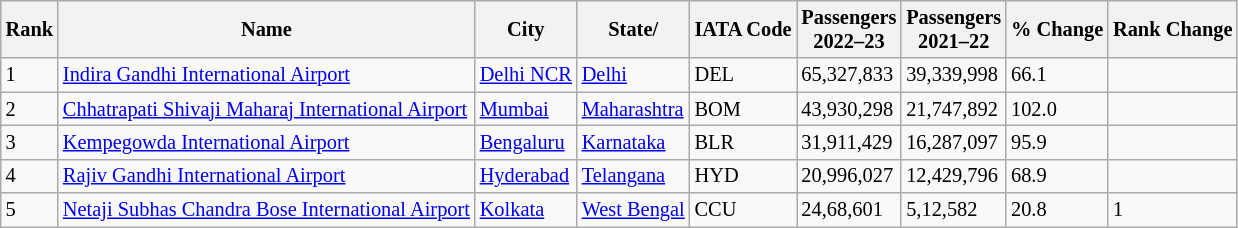<table class="wikitable sortable" style="border-collapse:collapse; text-align:left; font-size:85%">
<tr>
<th>Rank</th>
<th>Name</th>
<th>City</th>
<th>State/</th>
<th>IATA Code</th>
<th>Passengers <br> 2022–23</th>
<th>Passengers <br> 2021–22</th>
<th>% Change</th>
<th>Rank Change</th>
</tr>
<tr>
<td>1</td>
<td><a href='#'>Indira Gandhi International Airport</a></td>
<td><a href='#'>Delhi NCR</a></td>
<td><a href='#'>Delhi</a></td>
<td>DEL</td>
<td>65,327,833</td>
<td>39,339,998</td>
<td>66.1</td>
<td></td>
</tr>
<tr>
<td>2</td>
<td><a href='#'>Chhatrapati Shivaji Maharaj International Airport</a></td>
<td><a href='#'>Mumbai</a></td>
<td><a href='#'>Maharashtra</a></td>
<td>BOM</td>
<td>43,930,298</td>
<td>21,747,892</td>
<td>102.0</td>
<td></td>
</tr>
<tr>
<td>3</td>
<td><a href='#'>Kempegowda International Airport</a></td>
<td><a href='#'>Bengaluru</a></td>
<td><a href='#'>Karnataka</a></td>
<td>BLR</td>
<td>31,911,429</td>
<td>16,287,097</td>
<td>95.9</td>
<td></td>
</tr>
<tr>
<td>4</td>
<td><a href='#'>Rajiv Gandhi International Airport</a></td>
<td><a href='#'>Hyderabad</a></td>
<td><a href='#'>Telangana</a></td>
<td>HYD</td>
<td>20,996,027</td>
<td>12,429,796</td>
<td>68.9</td>
<td></td>
</tr>
<tr>
<td>5</td>
<td><a href='#'>Netaji Subhas Chandra Bose International Airport</a></td>
<td><a href='#'>Kolkata</a></td>
<td><a href='#'>West Bengal</a></td>
<td>CCU</td>
<td>24,68,601</td>
<td>5,12,582</td>
<td>20.8</td>
<td>1</td>
</tr>
</table>
